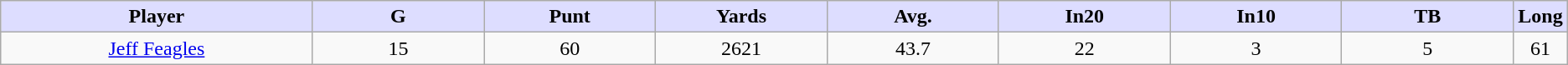<table class="wikitable">
<tr>
<th style="background:#ddf; width:20%;">Player</th>
<th style="background:#ddf; width:11%;">G</th>
<th style="background:#ddf; width:11%;">Punt</th>
<th style="background:#ddf; width:11%;">Yards</th>
<th style="background:#ddf; width:11%;">Avg.</th>
<th style="background:#ddf; width:11%;">In20</th>
<th style="background:#ddf; width:11%;">In10</th>
<th style="background:#ddf; width:11%;">TB</th>
<th style="background:#ddf; width:11%;">Long</th>
</tr>
<tr style="text-align:center;">
<td><a href='#'>Jeff Feagles</a></td>
<td>15</td>
<td>60</td>
<td>2621</td>
<td>43.7</td>
<td>22</td>
<td>3</td>
<td>5</td>
<td>61</td>
</tr>
</table>
